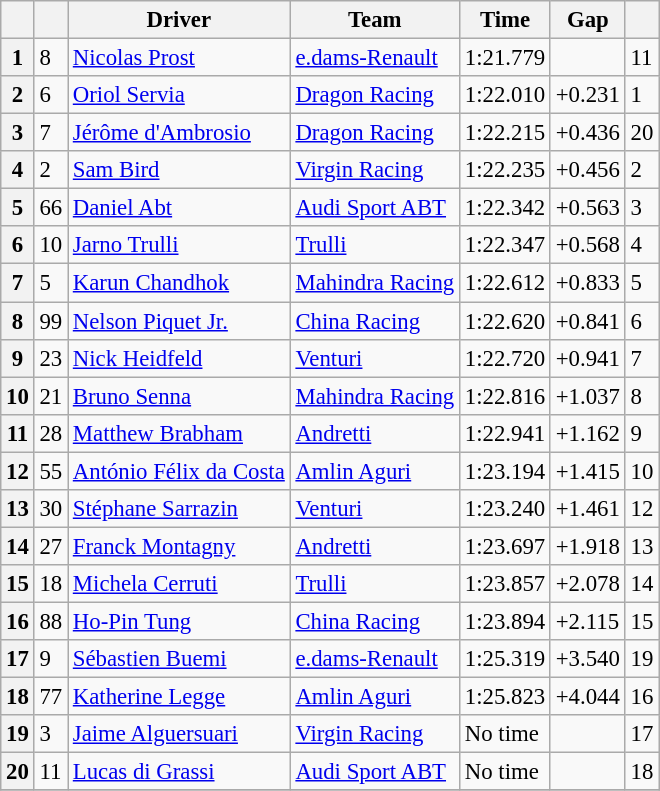<table class=wikitable style="font-size:95%">
<tr>
<th></th>
<th></th>
<th>Driver</th>
<th>Team</th>
<th>Time</th>
<th>Gap</th>
<th></th>
</tr>
<tr>
<th>1</th>
<td>8</td>
<td> <a href='#'>Nicolas Prost</a></td>
<td><a href='#'>e.dams-Renault</a></td>
<td>1:21.779</td>
<td></td>
<td>11</td>
</tr>
<tr>
<th>2</th>
<td>6</td>
<td> <a href='#'>Oriol Servia</a></td>
<td><a href='#'>Dragon Racing</a></td>
<td>1:22.010</td>
<td>+0.231</td>
<td>1</td>
</tr>
<tr>
<th>3</th>
<td>7</td>
<td> <a href='#'>Jérôme d'Ambrosio</a></td>
<td><a href='#'>Dragon Racing</a></td>
<td>1:22.215</td>
<td>+0.436</td>
<td>20</td>
</tr>
<tr>
<th>4</th>
<td>2</td>
<td> <a href='#'>Sam Bird</a></td>
<td><a href='#'>Virgin Racing</a></td>
<td>1:22.235</td>
<td>+0.456</td>
<td>2</td>
</tr>
<tr>
<th>5</th>
<td>66</td>
<td> <a href='#'>Daniel Abt</a></td>
<td><a href='#'>Audi Sport ABT</a></td>
<td>1:22.342</td>
<td>+0.563</td>
<td>3</td>
</tr>
<tr>
<th>6</th>
<td>10</td>
<td> <a href='#'>Jarno Trulli</a></td>
<td><a href='#'>Trulli</a></td>
<td>1:22.347</td>
<td>+0.568</td>
<td>4</td>
</tr>
<tr>
<th>7</th>
<td>5</td>
<td> <a href='#'>Karun Chandhok</a></td>
<td><a href='#'>Mahindra Racing</a></td>
<td>1:22.612</td>
<td>+0.833</td>
<td>5</td>
</tr>
<tr>
<th>8</th>
<td>99</td>
<td> <a href='#'>Nelson Piquet Jr.</a></td>
<td><a href='#'>China Racing</a></td>
<td>1:22.620</td>
<td>+0.841</td>
<td>6</td>
</tr>
<tr>
<th>9</th>
<td>23</td>
<td> <a href='#'>Nick Heidfeld</a></td>
<td><a href='#'>Venturi</a></td>
<td>1:22.720</td>
<td>+0.941</td>
<td>7</td>
</tr>
<tr>
<th>10</th>
<td>21</td>
<td> <a href='#'>Bruno Senna</a></td>
<td><a href='#'>Mahindra Racing</a></td>
<td>1:22.816</td>
<td>+1.037</td>
<td>8</td>
</tr>
<tr>
<th>11</th>
<td>28</td>
<td> <a href='#'>Matthew Brabham</a></td>
<td><a href='#'>Andretti</a></td>
<td>1:22.941</td>
<td>+1.162</td>
<td>9</td>
</tr>
<tr>
<th>12</th>
<td>55</td>
<td> <a href='#'>António Félix da Costa</a></td>
<td><a href='#'>Amlin Aguri</a></td>
<td>1:23.194</td>
<td>+1.415</td>
<td>10</td>
</tr>
<tr>
<th>13</th>
<td>30</td>
<td> <a href='#'>Stéphane Sarrazin</a></td>
<td><a href='#'>Venturi</a></td>
<td>1:23.240</td>
<td>+1.461</td>
<td>12</td>
</tr>
<tr>
<th>14</th>
<td>27</td>
<td> <a href='#'>Franck Montagny</a></td>
<td><a href='#'>Andretti</a></td>
<td>1:23.697</td>
<td>+1.918</td>
<td>13</td>
</tr>
<tr>
<th>15</th>
<td>18</td>
<td> <a href='#'>Michela Cerruti</a></td>
<td><a href='#'>Trulli</a></td>
<td>1:23.857</td>
<td>+2.078</td>
<td>14</td>
</tr>
<tr>
<th>16</th>
<td>88</td>
<td> <a href='#'>Ho-Pin Tung</a></td>
<td><a href='#'>China Racing</a></td>
<td>1:23.894</td>
<td>+2.115</td>
<td>15</td>
</tr>
<tr>
<th>17</th>
<td>9</td>
<td> <a href='#'>Sébastien Buemi</a></td>
<td><a href='#'>e.dams-Renault</a></td>
<td>1:25.319</td>
<td>+3.540</td>
<td>19</td>
</tr>
<tr>
<th>18</th>
<td>77</td>
<td> <a href='#'>Katherine Legge</a></td>
<td><a href='#'>Amlin Aguri</a></td>
<td>1:25.823</td>
<td>+4.044</td>
<td>16</td>
</tr>
<tr>
<th>19</th>
<td>3</td>
<td> <a href='#'>Jaime Alguersuari</a></td>
<td><a href='#'>Virgin Racing</a></td>
<td>No time</td>
<td></td>
<td>17</td>
</tr>
<tr>
<th>20</th>
<td>11</td>
<td> <a href='#'>Lucas di Grassi</a></td>
<td><a href='#'>Audi Sport ABT</a></td>
<td>No time</td>
<td></td>
<td>18</td>
</tr>
<tr>
</tr>
</table>
